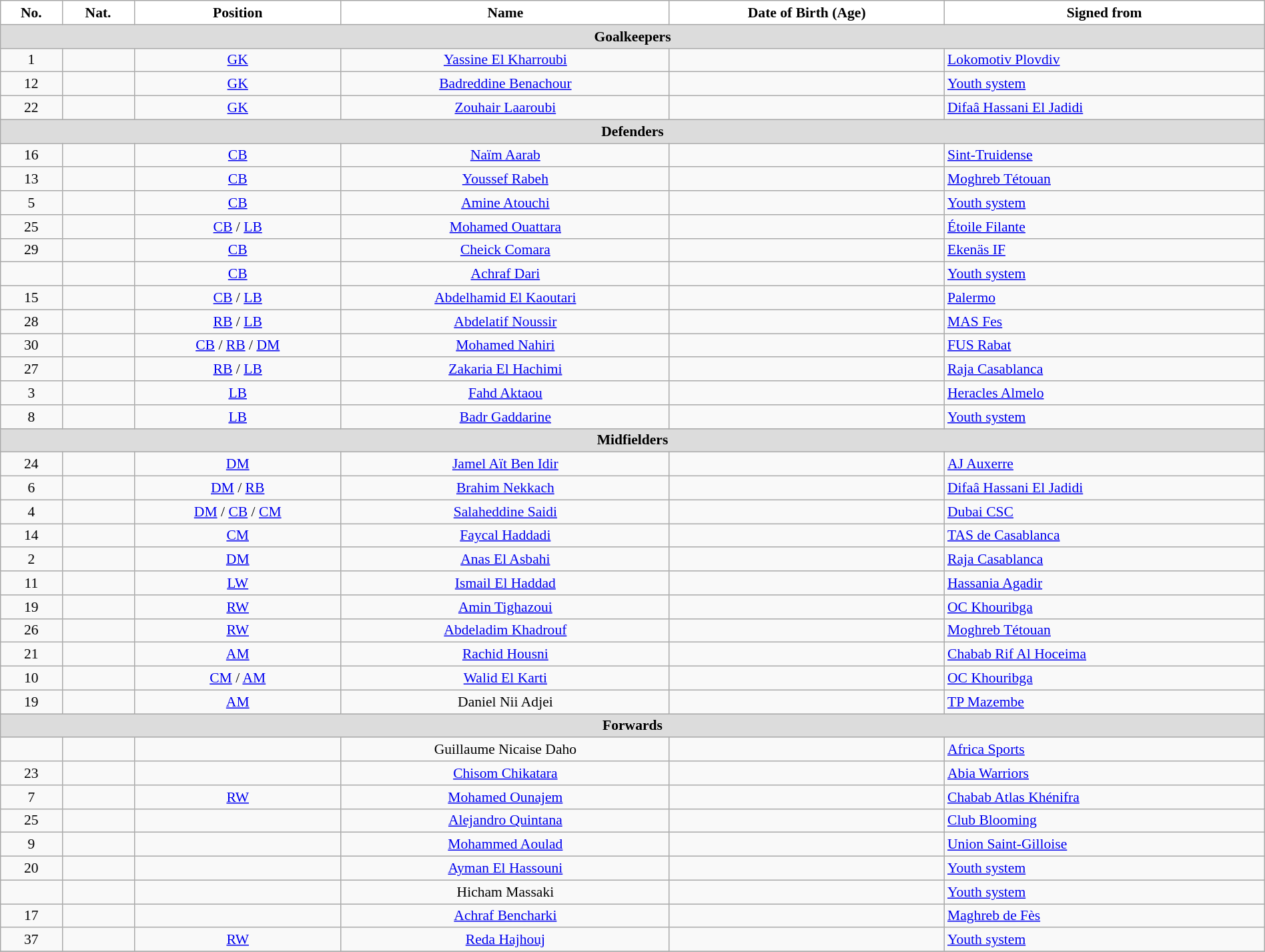<table class="wikitable" style="text-align:center; font-size:90%; width:100%">
<tr>
<th style="background:white; color:black; text-align:center;">No.</th>
<th style="background:white; color:black; text-align:center;">Nat.</th>
<th style="background:white; color:black; text-align:center;">Position</th>
<th style="background:white; color:black; text-align:center;">Name</th>
<th style="background:white; color:black; text-align:center;">Date of Birth (Age)</th>
<th style="background:white; color:black; text-align:center;">Signed from</th>
</tr>
<tr>
<th colspan=10 style="background:#DCDCDC; text-align:center;">Goalkeepers</th>
</tr>
<tr>
<td>1</td>
<td></td>
<td><a href='#'>GK</a></td>
<td><a href='#'>Yassine El Kharroubi</a></td>
<td></td>
<td style="text-align:left"> <a href='#'>Lokomotiv Plovdiv</a></td>
</tr>
<tr>
<td>12</td>
<td></td>
<td><a href='#'>GK</a></td>
<td><a href='#'>Badreddine Benachour</a></td>
<td></td>
<td style="text-align:left"> <a href='#'>Youth system</a></td>
</tr>
<tr>
<td>22</td>
<td></td>
<td><a href='#'>GK</a></td>
<td><a href='#'>Zouhair Laaroubi</a></td>
<td></td>
<td style="text-align:left"> <a href='#'>Difaâ Hassani El Jadidi</a></td>
</tr>
<tr>
<th colspan=10 style="background:#DCDCDC; text-align:center;">Defenders</th>
</tr>
<tr>
<td>16</td>
<td></td>
<td><a href='#'>CB</a></td>
<td><a href='#'>Naïm Aarab</a></td>
<td></td>
<td style="text-align:left"> <a href='#'>Sint-Truidense</a></td>
</tr>
<tr>
<td>13</td>
<td></td>
<td><a href='#'>CB</a></td>
<td><a href='#'>Youssef Rabeh</a></td>
<td></td>
<td style="text-align:left"> <a href='#'>Moghreb Tétouan</a></td>
</tr>
<tr>
<td>5</td>
<td></td>
<td><a href='#'>CB</a></td>
<td><a href='#'>Amine Atouchi</a></td>
<td></td>
<td style="text-align:left"> <a href='#'>Youth system</a></td>
</tr>
<tr>
<td>25</td>
<td></td>
<td><a href='#'>CB</a> / <a href='#'>LB</a></td>
<td><a href='#'>Mohamed Ouattara</a></td>
<td></td>
<td style="text-align:left"> <a href='#'>Étoile Filante</a></td>
</tr>
<tr>
<td>29</td>
<td></td>
<td><a href='#'>CB</a></td>
<td><a href='#'>Cheick Comara</a></td>
<td></td>
<td style="text-align:left"> <a href='#'>Ekenäs IF</a></td>
</tr>
<tr>
<td></td>
<td></td>
<td><a href='#'>CB</a></td>
<td><a href='#'>Achraf Dari</a></td>
<td></td>
<td style="text-align:left"> <a href='#'>Youth system</a></td>
</tr>
<tr>
<td>15</td>
<td></td>
<td><a href='#'>CB</a> / <a href='#'>LB</a></td>
<td><a href='#'>Abdelhamid El Kaoutari</a></td>
<td></td>
<td style="text-align:left"> <a href='#'>Palermo</a></td>
</tr>
<tr>
<td>28</td>
<td></td>
<td><a href='#'>RB</a> / <a href='#'>LB</a></td>
<td><a href='#'>Abdelatif Noussir</a></td>
<td></td>
<td style="text-align:left"> <a href='#'>MAS Fes</a></td>
</tr>
<tr>
<td>30</td>
<td></td>
<td><a href='#'>CB</a> / <a href='#'>RB</a> / <a href='#'>DM</a></td>
<td><a href='#'>Mohamed Nahiri</a></td>
<td></td>
<td style="text-align:left"> <a href='#'>FUS Rabat</a></td>
</tr>
<tr>
<td>27</td>
<td></td>
<td><a href='#'>RB</a> / <a href='#'>LB</a></td>
<td><a href='#'>Zakaria El Hachimi</a></td>
<td></td>
<td style="text-align:left"> <a href='#'>Raja Casablanca</a></td>
</tr>
<tr>
<td>3</td>
<td></td>
<td><a href='#'>LB</a></td>
<td><a href='#'>Fahd Aktaou</a></td>
<td></td>
<td style="text-align:left"> <a href='#'>Heracles Almelo</a></td>
</tr>
<tr>
<td>8</td>
<td></td>
<td><a href='#'>LB</a></td>
<td><a href='#'>Badr Gaddarine</a></td>
<td></td>
<td style="text-align:left"> <a href='#'>Youth system</a></td>
</tr>
<tr>
<th colspan=10 style="background:#DCDCDC; text-align:center;">Midfielders</th>
</tr>
<tr>
<td>24</td>
<td></td>
<td><a href='#'>DM</a></td>
<td><a href='#'>Jamel Aït Ben Idir</a></td>
<td></td>
<td style="text-align:left"> <a href='#'>AJ Auxerre</a></td>
</tr>
<tr>
<td>6</td>
<td></td>
<td><a href='#'>DM</a> / <a href='#'>RB</a></td>
<td><a href='#'>Brahim Nekkach</a></td>
<td></td>
<td style="text-align:left"> <a href='#'>Difaâ Hassani El Jadidi</a></td>
</tr>
<tr>
<td>4</td>
<td></td>
<td><a href='#'>DM</a> / <a href='#'>CB</a> / <a href='#'>CM</a></td>
<td><a href='#'>Salaheddine Saidi</a></td>
<td></td>
<td style="text-align:left"> <a href='#'>Dubai CSC</a></td>
</tr>
<tr>
<td>14</td>
<td></td>
<td><a href='#'>CM</a></td>
<td><a href='#'>Faycal Haddadi</a></td>
<td></td>
<td style="text-align:left"> <a href='#'>TAS de Casablanca</a></td>
</tr>
<tr>
<td>2</td>
<td></td>
<td><a href='#'>DM</a></td>
<td><a href='#'>Anas El Asbahi</a></td>
<td></td>
<td style="text-align:left"> <a href='#'>Raja Casablanca</a></td>
</tr>
<tr>
<td>11</td>
<td></td>
<td><a href='#'>LW</a></td>
<td><a href='#'>Ismail El Haddad</a></td>
<td></td>
<td style="text-align:left"> <a href='#'>Hassania Agadir</a></td>
</tr>
<tr>
<td>19</td>
<td></td>
<td><a href='#'>RW</a></td>
<td><a href='#'>Amin Tighazoui</a></td>
<td></td>
<td style="text-align:left"> <a href='#'>OC Khouribga</a></td>
</tr>
<tr>
<td>26</td>
<td></td>
<td><a href='#'>RW</a></td>
<td><a href='#'>Abdeladim Khadrouf</a></td>
<td></td>
<td style="text-align:left"> <a href='#'>Moghreb Tétouan</a></td>
</tr>
<tr>
<td>21</td>
<td></td>
<td><a href='#'>AM</a></td>
<td><a href='#'>Rachid Housni</a></td>
<td></td>
<td style="text-align:left"> <a href='#'>Chabab Rif Al Hoceima</a></td>
</tr>
<tr>
<td>10</td>
<td></td>
<td><a href='#'>CM</a> / <a href='#'>AM</a></td>
<td><a href='#'>Walid El Karti</a></td>
<td></td>
<td style="text-align:left"> <a href='#'>OC Khouribga</a></td>
</tr>
<tr>
<td>19</td>
<td></td>
<td><a href='#'>AM</a></td>
<td>Daniel Nii Adjei</td>
<td></td>
<td style="text-align:left"> <a href='#'>TP Mazembe</a></td>
</tr>
<tr>
<th colspan=10 style="background:#DCDCDC; text-align:center;">Forwards</th>
</tr>
<tr>
<td></td>
<td></td>
<td></td>
<td>Guillaume Nicaise Daho</td>
<td></td>
<td style="text-align:left"> <a href='#'>Africa Sports</a></td>
</tr>
<tr>
<td>23</td>
<td></td>
<td></td>
<td><a href='#'>Chisom Chikatara</a></td>
<td></td>
<td style="text-align:left"> <a href='#'>Abia Warriors</a></td>
</tr>
<tr>
<td>7</td>
<td></td>
<td><a href='#'>RW</a></td>
<td><a href='#'>Mohamed Ounajem</a></td>
<td></td>
<td style="text-align:left"> <a href='#'>Chabab Atlas Khénifra</a></td>
</tr>
<tr>
<td>25</td>
<td></td>
<td></td>
<td><a href='#'>Alejandro Quintana</a></td>
<td></td>
<td style="text-align:left"> <a href='#'>Club Blooming</a></td>
</tr>
<tr>
<td>9</td>
<td></td>
<td></td>
<td><a href='#'>Mohammed Aoulad</a></td>
<td></td>
<td style="text-align:left"> <a href='#'>Union Saint-Gilloise</a></td>
</tr>
<tr>
<td>20</td>
<td></td>
<td></td>
<td><a href='#'>Ayman El Hassouni</a></td>
<td></td>
<td style="text-align:left"> <a href='#'>Youth system</a></td>
</tr>
<tr>
<td></td>
<td></td>
<td></td>
<td>Hicham Massaki</td>
<td></td>
<td style="text-align:left"> <a href='#'>Youth system</a></td>
</tr>
<tr>
<td>17</td>
<td></td>
<td></td>
<td><a href='#'>Achraf Bencharki</a></td>
<td></td>
<td style="text-align:left"> <a href='#'>Maghreb de Fès</a></td>
</tr>
<tr>
<td>37</td>
<td></td>
<td><a href='#'>RW</a></td>
<td><a href='#'>Reda Hajhouj</a></td>
<td></td>
<td style="text-align:left"> <a href='#'>Youth system</a></td>
</tr>
<tr>
</tr>
</table>
